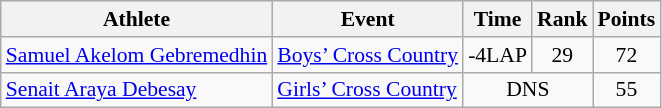<table class="wikitable" border="1" style="font-size:90%">
<tr>
<th>Athlete</th>
<th>Event</th>
<th>Time</th>
<th>Rank</th>
<th>Points</th>
</tr>
<tr>
<td><a href='#'>Samuel Akelom Gebremedhin</a></td>
<td><a href='#'>Boys’ Cross Country</a></td>
<td align=center>-4LAP</td>
<td align=center>29</td>
<td align=center>72</td>
</tr>
<tr>
<td><a href='#'>Senait Araya Debesay</a></td>
<td><a href='#'>Girls’ Cross Country</a></td>
<td align=center colspan=2>DNS</td>
<td align=center>55</td>
</tr>
</table>
